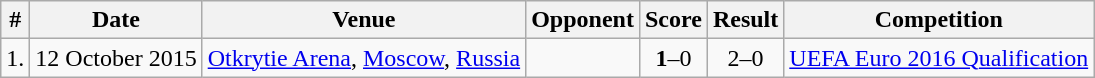<table class="wikitable">
<tr>
<th>#</th>
<th>Date</th>
<th>Venue</th>
<th>Opponent</th>
<th>Score</th>
<th>Result</th>
<th>Competition</th>
</tr>
<tr>
<td>1.</td>
<td>12 October 2015</td>
<td><a href='#'>Otkrytie Arena</a>, <a href='#'>Moscow</a>, <a href='#'>Russia</a></td>
<td></td>
<td align=center><strong>1</strong>–0</td>
<td align=center>2–0</td>
<td><a href='#'>UEFA Euro 2016 Qualification</a></td>
</tr>
</table>
